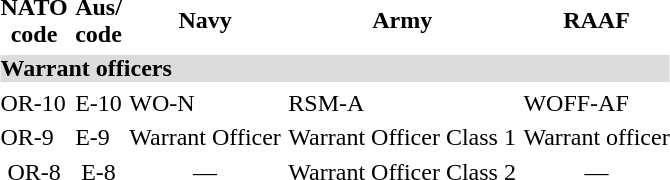<table border=0 cellpadding=0 cellspacing=5>
<tr>
<th>NATO<br>code</th>
<th>Aus/<br>code</th>
<th>Navy</th>
<th>Army</th>
<th>RAAF</th>
</tr>
<tr bgcolor=#dcdcdc>
<th colspan=5 align=left>Warrant officers</th>
</tr>
<tr>
<td>OR-10</td>
<td>E-10</td>
<td>WO-N</td>
<td>RSM-A</td>
<td>WOFF-AF</td>
</tr>
<tr>
<td>OR-9</td>
<td>E-9</td>
<td>Warrant Officer</td>
<td>Warrant Officer Class 1</td>
<td>Warrant officer</td>
</tr>
<tr align=center>
<td>OR-8</td>
<td>E-8</td>
<td>—</td>
<td>Warrant Officer Class 2</td>
<td>—</td>
</tr>
</table>
